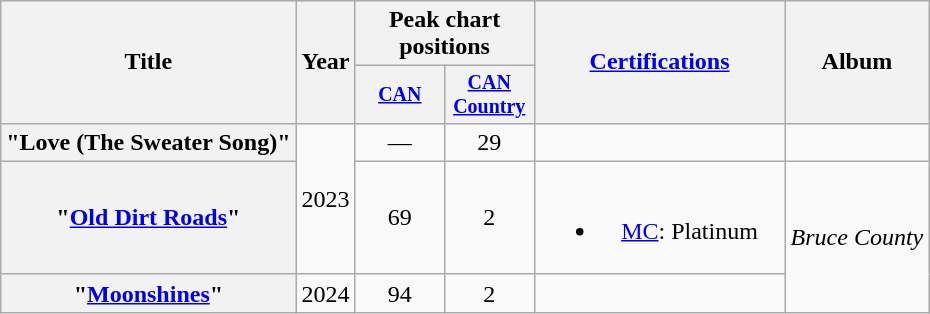<table class="wikitable plainrowheaders" style="text-align:center;">
<tr>
<th scope="col" rowspan="2">Title</th>
<th scope="col" rowspan="2">Year</th>
<th scope="col" colspan="2">Peak chart positions</th>
<th scope="col" rowspan="2" style="width:10em;"><a href='#'>Certifications</a></th>
<th scope="col" rowspan="2">Album</th>
</tr>
<tr style="font-size:smaller;">
<th scope="col" style="width:4em;"><a href='#'>CAN</a><br></th>
<th scope="col" style="width:4em;"><a href='#'>CAN Country</a><br></th>
</tr>
<tr>
<th scope="row">"Love (The Sweater Song)"</th>
<td rowspan="2">2023</td>
<td>—</td>
<td>29</td>
<td></td>
<td></td>
</tr>
<tr>
<th scope="row">"<a href='#'>Old Dirt Roads</a>"</th>
<td>69</td>
<td>2</td>
<td><br><ul><li><a href='#'>MC</a>: Platinum</li></ul></td>
<td rowspan="2"><em>Bruce County</em></td>
</tr>
<tr>
<th scope="row">"<a href='#'>Moonshines</a>"</th>
<td>2024</td>
<td>94</td>
<td>2</td>
<td></td>
</tr>
</table>
